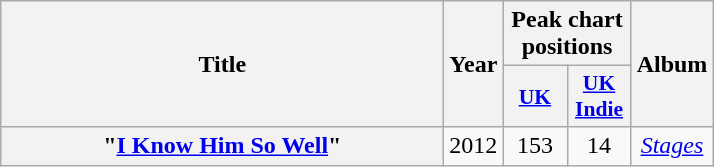<table class="wikitable plainrowheaders" style="text-align:center;" border="1">
<tr>
<th scope="col" rowspan="2" style="width:18em;">Title</th>
<th scope="col" rowspan="2">Year</th>
<th scope="col" colspan="2">Peak chart positions</th>
<th scope="col" rowspan="2">Album</th>
</tr>
<tr>
<th scope="col" style="width:2.5em;font-size:90%;"><a href='#'>UK</a><br></th>
<th scope="col" style="width:2.5em;font-size:90%;"><a href='#'>UK Indie</a><br></th>
</tr>
<tr>
<th scope="row">"<a href='#'>I Know Him So Well</a>"<br></th>
<td>2012</td>
<td>153</td>
<td>14</td>
<td><em><a href='#'>Stages</a></em></td>
</tr>
</table>
